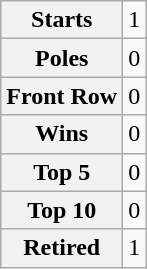<table class="wikitable" style="text-align:center">
<tr>
<th>Starts</th>
<td>1</td>
</tr>
<tr>
<th>Poles</th>
<td>0</td>
</tr>
<tr>
<th>Front Row</th>
<td>0</td>
</tr>
<tr>
<th>Wins</th>
<td>0</td>
</tr>
<tr>
<th>Top 5</th>
<td>0</td>
</tr>
<tr>
<th>Top 10</th>
<td>0</td>
</tr>
<tr>
<th>Retired</th>
<td>1</td>
</tr>
</table>
